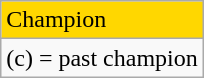<table class="wikitable">
<tr style="background:gold">
<td>Champion</td>
</tr>
<tr>
<td>(c) = past champion</td>
</tr>
</table>
